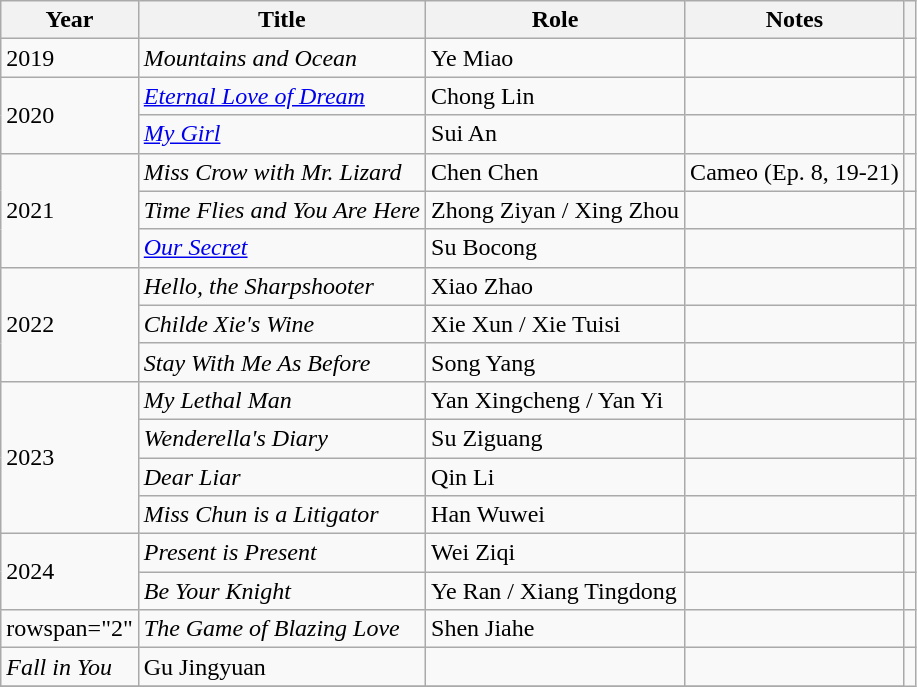<table class="wikitable sortable plainrowheaders">
<tr>
<th scope="col">Year</th>
<th scope="col">Title</th>
<th scope="col">Role</th>
<th scope="col">Notes</th>
<th scope="col" class="unsortable"></th>
</tr>
<tr>
<td>2019</td>
<td><em>Mountains and Ocean</em></td>
<td>Ye Miao</td>
<td></td>
<td></td>
</tr>
<tr>
<td rowspan="2">2020</td>
<td><em><a href='#'>Eternal Love of Dream</a></em></td>
<td>Chong Lin</td>
<td></td>
<td></td>
</tr>
<tr>
<td><em><a href='#'>My Girl</a></em></td>
<td>Sui An</td>
<td></td>
<td></td>
</tr>
<tr>
<td rowspan="3">2021</td>
<td><em>Miss Crow with Mr. Lizard</em></td>
<td>Chen Chen</td>
<td>Cameo (Ep. 8, 19-21)</td>
<td></td>
</tr>
<tr>
<td><em>Time Flies and You Are Here</em></td>
<td>Zhong Ziyan / Xing Zhou</td>
<td></td>
<td></td>
</tr>
<tr>
<td><em><a href='#'>Our Secret</a></em></td>
<td>Su Bocong</td>
<td></td>
<td></td>
</tr>
<tr>
<td rowspan="3">2022</td>
<td><em>Hello, the Sharpshooter</em></td>
<td>Xiao Zhao</td>
<td></td>
<td></td>
</tr>
<tr>
<td><em>Childe Xie's Wine</em></td>
<td>Xie Xun / Xie Tuisi</td>
<td></td>
<td></td>
</tr>
<tr>
<td><em>Stay With Me As Before</em></td>
<td>Song Yang</td>
<td></td>
<td></td>
</tr>
<tr>
<td rowspan="4">2023</td>
<td><em>My Lethal Man</em></td>
<td>Yan Xingcheng / Yan Yi</td>
<td></td>
<td></td>
</tr>
<tr>
<td><em>Wenderella's Diary</em></td>
<td>Su Ziguang</td>
<td></td>
<td></td>
</tr>
<tr>
<td><em>Dear Liar</em></td>
<td>Qin Li</td>
<td></td>
<td></td>
</tr>
<tr>
<td><em>Miss Chun is a Litigator</em></td>
<td>Han Wuwei</td>
<td></td>
<td></td>
</tr>
<tr>
<td rowspan="2">2024</td>
<td><em>Present is Present</em></td>
<td>Wei Ziqi</td>
<td></td>
<td></td>
</tr>
<tr>
<td><em>Be Your Knight</em></td>
<td>Ye Ran / Xiang Tingdong</td>
<td></td>
<td></td>
</tr>
<tr>
<td>rowspan="2" </td>
<td><em>The Game of Blazing Love</em></td>
<td>Shen Jiahe</td>
<td></td>
<td></td>
</tr>
<tr>
<td><em>Fall in You</em></td>
<td>Gu Jingyuan</td>
<td></td>
<td></td>
</tr>
<tr>
</tr>
</table>
